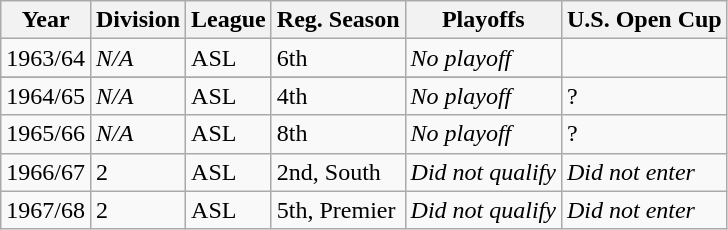<table class="wikitable">
<tr>
<th>Year</th>
<th>Division</th>
<th>League</th>
<th>Reg. Season</th>
<th>Playoffs</th>
<th>U.S. Open Cup</th>
</tr>
<tr>
<td>1963/64</td>
<td><em>N/A</em></td>
<td>ASL</td>
<td>6th</td>
<td><em>No playoff</em></td>
</tr>
<tr>
</tr>
<tr>
<td>1964/65</td>
<td><em>N/A</em></td>
<td>ASL</td>
<td>4th</td>
<td><em>No playoff</em></td>
<td>?</td>
</tr>
<tr>
<td>1965/66</td>
<td><em>N/A</em></td>
<td>ASL</td>
<td>8th</td>
<td><em>No playoff</em></td>
<td>?</td>
</tr>
<tr>
<td>1966/67</td>
<td>2</td>
<td>ASL</td>
<td>2nd, South</td>
<td><em>Did not qualify</em></td>
<td><em>Did not enter</em></td>
</tr>
<tr>
<td>1967/68</td>
<td>2</td>
<td>ASL</td>
<td>5th, Premier</td>
<td><em>Did not qualify</em></td>
<td><em>Did not enter</em></td>
</tr>
</table>
